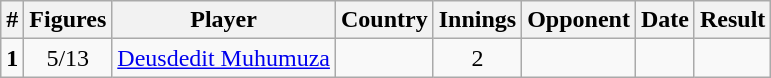<table class="wikitable"  style="font-size:100%"  width:"100%">
<tr>
<th>#</th>
<th>Figures</th>
<th>Player</th>
<th>Country</th>
<th>Innings</th>
<th>Opponent</th>
<th>Date</th>
<th>Result</th>
</tr>
<tr align="center";>
<td><strong>1</strong></td>
<td>5/13</td>
<td><a href='#'>Deusdedit Muhumuza</a></td>
<td></td>
<td>2</td>
<td></td>
<td></td>
<td></td>
</tr>
</table>
